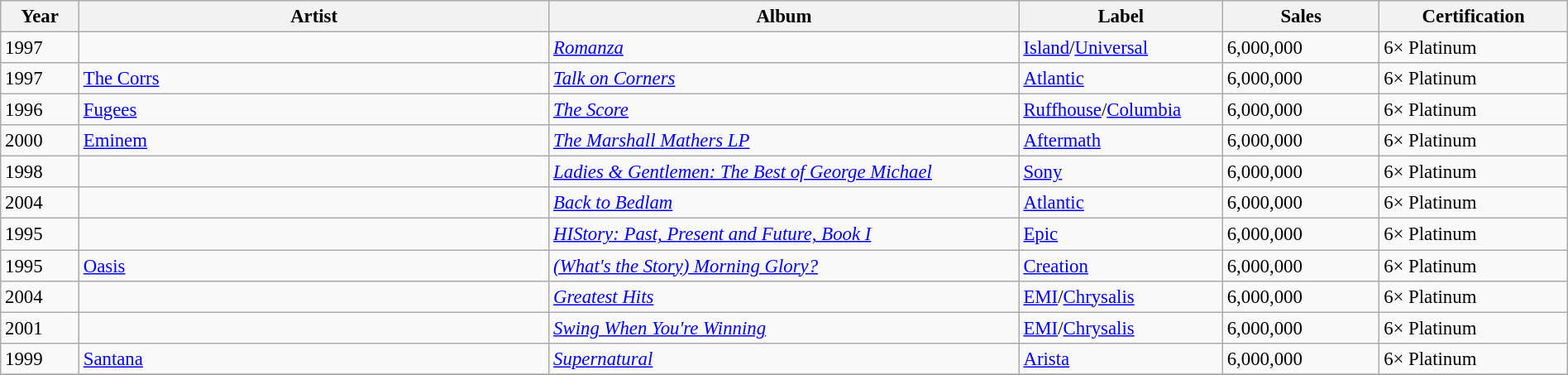<table class="wikitable sortabe" width="100%" style="font-size: 0.95em">
<tr>
<th width=5%><strong>Year</strong></th>
<th width=30%><strong>Artist</strong></th>
<th width=30%><strong>Album</strong></th>
<th width=13%><strong>Label</strong></th>
<th width=10%><strong>Sales</strong></th>
<th width=12%><strong>Certification</strong></th>
</tr>
<tr>
<td>1997</td>
<td></td>
<td><em><a href='#'>Romanza</a></em></td>
<td><a href='#'>Island</a>/<a href='#'>Universal</a></td>
<td>6,000,000</td>
<td>6× Platinum</td>
</tr>
<tr>
<td>1997</td>
<td><a href='#'>The Corrs</a></td>
<td><em><a href='#'>Talk on Corners</a></em></td>
<td><a href='#'>Atlantic</a></td>
<td>6,000,000</td>
<td>6× Platinum</td>
</tr>
<tr>
<td>1996</td>
<td><a href='#'>Fugees</a></td>
<td><em><a href='#'>The Score</a></em></td>
<td><a href='#'>Ruffhouse</a>/<a href='#'>Columbia</a></td>
<td>6,000,000</td>
<td>6× Platinum</td>
</tr>
<tr>
<td>2000</td>
<td><a href='#'>Eminem</a></td>
<td><em><a href='#'>The Marshall Mathers LP</a></em></td>
<td><a href='#'>Aftermath</a></td>
<td>6,000,000</td>
<td>6× Platinum</td>
</tr>
<tr>
<td>1998</td>
<td></td>
<td><em><a href='#'>Ladies & Gentlemen: The Best of George Michael</a></em></td>
<td><a href='#'>Sony</a></td>
<td>6,000,000</td>
<td>6× Platinum</td>
</tr>
<tr>
<td>2004</td>
<td></td>
<td><em><a href='#'>Back to Bedlam</a></em></td>
<td><a href='#'>Atlantic</a></td>
<td>6,000,000</td>
<td>6× Platinum</td>
</tr>
<tr>
<td>1995</td>
<td></td>
<td><em><a href='#'>HIStory: Past, Present and Future, Book I</a></em></td>
<td><a href='#'>Epic</a></td>
<td>6,000,000</td>
<td>6× Platinum</td>
</tr>
<tr>
<td>1995</td>
<td><a href='#'>Oasis</a></td>
<td><em><a href='#'>(What's the Story) Morning Glory?</a></em></td>
<td><a href='#'>Creation</a></td>
<td>6,000,000</td>
<td>6× Platinum</td>
</tr>
<tr>
<td>2004</td>
<td></td>
<td><em><a href='#'>Greatest Hits</a></em></td>
<td><a href='#'>EMI</a>/<a href='#'>Chrysalis</a></td>
<td>6,000,000</td>
<td>6× Platinum</td>
</tr>
<tr>
<td>2001</td>
<td></td>
<td><em><a href='#'>Swing When You're Winning</a></em></td>
<td><a href='#'>EMI</a>/<a href='#'>Chrysalis</a></td>
<td>6,000,000</td>
<td>6× Platinum</td>
</tr>
<tr>
<td>1999</td>
<td><a href='#'>Santana</a></td>
<td><em><a href='#'>Supernatural</a></em></td>
<td><a href='#'>Arista</a></td>
<td>6,000,000</td>
<td>6× Platinum</td>
</tr>
<tr>
</tr>
</table>
